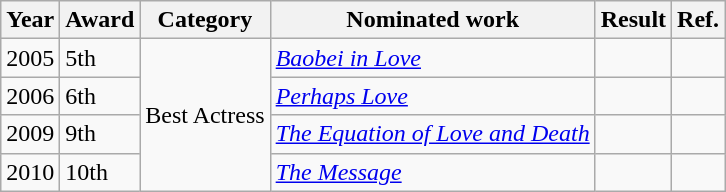<table class="wikitable">
<tr>
<th>Year</th>
<th>Award</th>
<th>Category</th>
<th>Nominated work</th>
<th>Result</th>
<th>Ref.</th>
</tr>
<tr>
<td>2005</td>
<td>5th</td>
<td rowspan=4>Best Actress</td>
<td><em><a href='#'>Baobei in Love</a></em></td>
<td></td>
<td></td>
</tr>
<tr>
<td>2006</td>
<td>6th</td>
<td><em><a href='#'>Perhaps Love</a></em></td>
<td></td>
<td></td>
</tr>
<tr>
<td>2009</td>
<td>9th</td>
<td><em><a href='#'>The Equation of Love and Death</a></em></td>
<td></td>
<td></td>
</tr>
<tr>
<td>2010</td>
<td>10th</td>
<td><em><a href='#'>The Message</a></em></td>
<td></td>
<td></td>
</tr>
</table>
